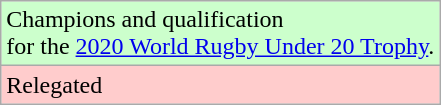<table class="wikitable">
<tr style="width:10px; background:#cfc;">
<td>Champions and qualification<br>for the <a href='#'>2020 World Rugby Under 20 Trophy</a>.</td>
</tr>
<tr style="width:10px; background:#fcc;">
<td>Relegated</td>
</tr>
</table>
